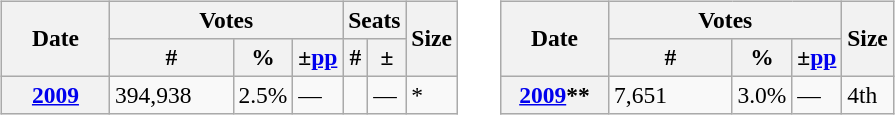<table>
<tr>
<td style="vertical-align:top"><br><table class="wikitable" style="font-size:98%;">
<tr>
<th width="65" rowspan="2">Date</th>
<th colspan="3">Votes</th>
<th colspan="2">Seats</th>
<th rowspan="2">Size</th>
</tr>
<tr>
<th width="75">#</th>
<th>%</th>
<th>±<a href='#'>pp</a></th>
<th>#</th>
<th>±</th>
</tr>
<tr>
<th><a href='#'>2009</a></th>
<td>394,938</td>
<td>2.5%</td>
<td>—</td>
<td style="text-align:center;"></td>
<td>—</td>
<td>*</td>
</tr>
</table>
</td>
<td colwidth="1em"> </td>
<td style="vertical-align:top"><br><table class="wikitable" style="font-size:98%;">
<tr>
<th width="65" rowspan="2">Date</th>
<th colspan="3">Votes</th>
<th rowspan="2">Size</th>
</tr>
<tr>
<th width="75">#</th>
<th>%</th>
<th>±<a href='#'>pp</a></th>
</tr>
<tr>
<th><a href='#'>2009</a>**</th>
<td>7,651</td>
<td>3.0%</td>
<td>—</td>
<td>4th</td>
</tr>
</table>
</td>
</tr>
</table>
